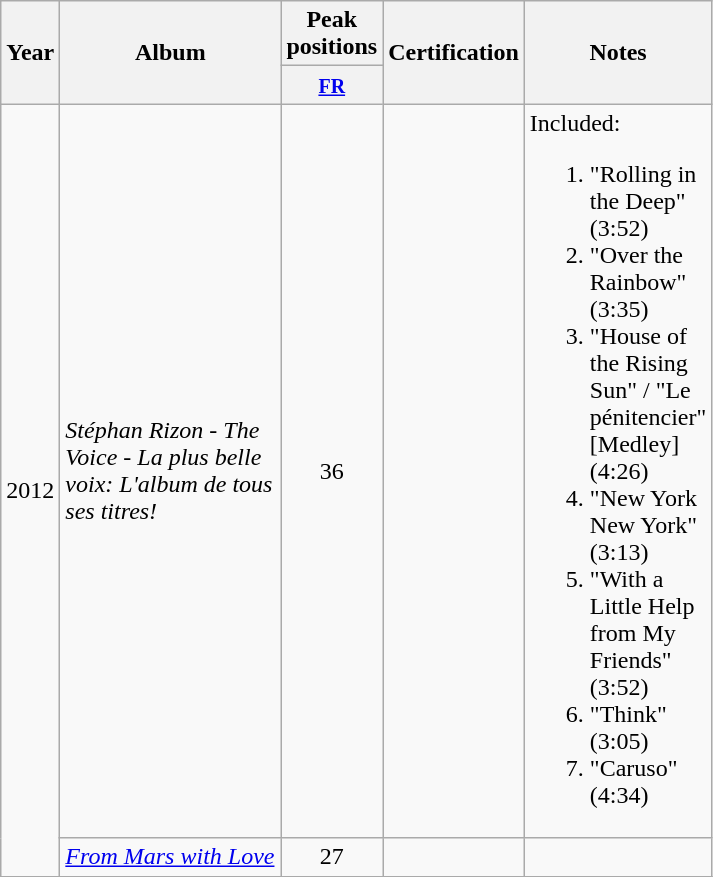<table class="wikitable">
<tr>
<th align="center" rowspan="2" width="10">Year</th>
<th align="center" rowspan="2" width="140">Album</th>
<th align="center" colspan="1">Peak positions</th>
<th align="center" rowspan="2" width="40">Certification</th>
<th align="center" rowspan="2" width="100">Notes</th>
</tr>
<tr>
<th width="20"><small><a href='#'>FR</a></small><br></th>
</tr>
<tr>
<td align="center" rowspan="2">2012</td>
<td><em>Stéphan Rizon - The Voice - La plus belle voix: L'album de tous ses titres!</em></td>
<td align="center">36</td>
<td align="center"></td>
<td>Included:<br><ol><li>"Rolling in the Deep" (3:52)</li><li>"Over the Rainbow" (3:35)</li><li>"House of the Rising Sun" / "Le pénitencier" [Medley] (4:26)</li><li>"New York New York" (3:13)</li><li>"With a Little Help from My Friends" (3:52)</li><li>"Think" (3:05)</li><li>"Caruso" (4:34)</li></ol></td>
</tr>
<tr>
<td><em><a href='#'>From Mars with Love</a></em></td>
<td align="center">27</td>
<td align="center"></td>
<td></td>
</tr>
<tr>
</tr>
</table>
